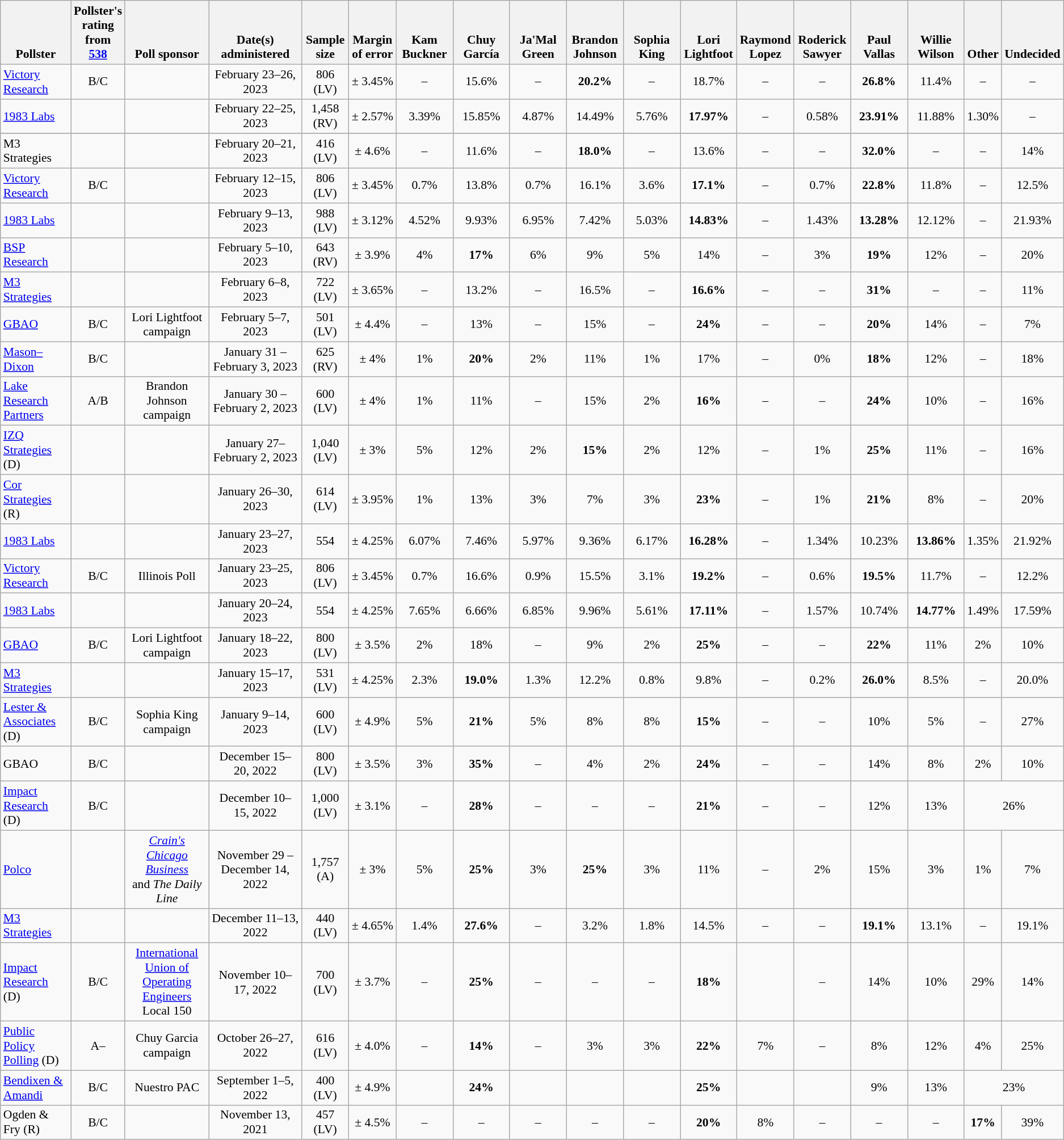<table class="wikitable " style="font-size:90%;text-align:center;">
<tr valign=bottom>
<th>Pollster</th>
<th>Pollster's<br>rating<br>from<br><a href='#'>538</a></th>
<th>Poll sponsor</th>
<th>Date(s)<br>administered</th>
<th>Sample<br>size</th>
<th>Margin<br>of error</th>
<th style="width:60px;">Kam<br>Buckner</th>
<th style="width:60px;">Chuy<br>García</th>
<th style="width:60px;">Ja'Mal<br>Green</th>
<th style="width:60px;">Brandon<br>Johnson</th>
<th style="width:60px;">Sophia<br>King</th>
<th style="width:60px;">Lori<br>Lightfoot</th>
<th style="width:60px;">Raymond<br>Lopez</th>
<th style="width:60px;">Roderick<br>Sawyer</th>
<th style="width:60px;">Paul<br>Vallas</th>
<th style="width:60px;">Willie<br>Wilson</th>
<th>Other</th>
<th>Undecided</th>
</tr>
<tr>
<td style="text-align:left;"><a href='#'>Victory Research</a></td>
<td>B/C</td>
<td></td>
<td>February 23–26, 2023</td>
<td>806 (LV)</td>
<td>± 3.45%</td>
<td>–</td>
<td>15.6%</td>
<td>–</td>
<td><strong>20.2%</strong></td>
<td>–</td>
<td>18.7%</td>
<td>–</td>
<td>–</td>
<td><strong>26.8%</strong></td>
<td>11.4%</td>
<td>–</td>
<td>–</td>
</tr>
<tr>
<td style="text-align:left;"><a href='#'>1983 Labs</a></td>
<td></td>
<td></td>
<td>February 22–25, 2023</td>
<td>1,458 (RV)</td>
<td>± 2.57%</td>
<td>3.39%</td>
<td>15.85%</td>
<td>4.87%</td>
<td>14.49%</td>
<td>5.76%</td>
<td><strong>17.97%</strong></td>
<td>–</td>
<td>0.58%</td>
<td><strong>23.91%</strong></td>
<td>11.88%</td>
<td>1.30%</td>
<td>–</td>
</tr>
<tr>
</tr>
<tr>
<td style="text-align:left;">M3 Strategies</td>
<td></td>
<td></td>
<td>February 20–21, 2023</td>
<td>416 (LV)</td>
<td>± 4.6%</td>
<td>–</td>
<td>11.6%</td>
<td>–</td>
<td><strong>18.0%</strong></td>
<td>–</td>
<td>13.6%</td>
<td>–</td>
<td>–</td>
<td><strong>32.0%</strong></td>
<td>–</td>
<td>–</td>
<td>14%</td>
</tr>
<tr>
<td style="text-align:left;"><a href='#'>Victory Research</a></td>
<td>B/C</td>
<td></td>
<td>February 12–15, 2023</td>
<td>806 (LV)</td>
<td>± 3.45%</td>
<td>0.7%</td>
<td>13.8%</td>
<td>0.7%</td>
<td>16.1%</td>
<td>3.6%</td>
<td><strong>17.1%</strong></td>
<td>–</td>
<td>0.7%</td>
<td><strong>22.8%</strong></td>
<td>11.8%</td>
<td>–</td>
<td>12.5%</td>
</tr>
<tr>
<td style="text-align:left;"><a href='#'>1983 Labs</a></td>
<td></td>
<td></td>
<td>February 9–13, 2023</td>
<td>988 (LV)</td>
<td>± 3.12%</td>
<td>4.52%</td>
<td>9.93%</td>
<td>6.95%</td>
<td>7.42%</td>
<td>5.03%</td>
<td><strong>14.83%</strong></td>
<td>–</td>
<td>1.43%</td>
<td><strong>13.28%</strong></td>
<td>12.12%</td>
<td>–</td>
<td>21.93%</td>
</tr>
<tr>
<td style="text-align:left;"><a href='#'>BSP Research</a></td>
<td></td>
<td></td>
<td>February 5–10, 2023</td>
<td>643 (RV)</td>
<td>± 3.9%</td>
<td>4%</td>
<td><strong>17%</strong></td>
<td>6%</td>
<td>9%</td>
<td>5%</td>
<td>14%</td>
<td>–</td>
<td>3%</td>
<td><strong>19%</strong></td>
<td>12%</td>
<td>–</td>
<td>20%</td>
</tr>
<tr>
<td style="text-align:left;"><a href='#'>M3 Strategies</a></td>
<td></td>
<td></td>
<td>February 6–8, 2023</td>
<td>722 (LV)</td>
<td>± 3.65%</td>
<td>–</td>
<td>13.2%</td>
<td>–</td>
<td>16.5%</td>
<td>–</td>
<td><strong>16.6%</strong></td>
<td>–</td>
<td>–</td>
<td><strong>31%</strong></td>
<td>–</td>
<td>–</td>
<td>11%</td>
</tr>
<tr>
<td style="text-align:left;"><a href='#'>GBAO</a></td>
<td>B/C</td>
<td>Lori Lightfoot campaign</td>
<td>February 5–7, 2023</td>
<td>501 (LV)</td>
<td>± 4.4%</td>
<td>–</td>
<td>13%</td>
<td>–</td>
<td>15%</td>
<td>–</td>
<td><strong>24%</strong></td>
<td>–</td>
<td>–</td>
<td><strong>20%</strong></td>
<td>14%</td>
<td>–</td>
<td>7%</td>
</tr>
<tr>
<td style="text-align:left;"><a href='#'>Mason–Dixon</a></td>
<td>B/C</td>
<td></td>
<td>January 31 – February 3, 2023</td>
<td>625 (RV)</td>
<td>± 4%</td>
<td>1%</td>
<td><strong>20%</strong></td>
<td>2%</td>
<td>11%</td>
<td>1%</td>
<td>17%</td>
<td>–</td>
<td>0%</td>
<td><strong>18%</strong></td>
<td>12%</td>
<td>–</td>
<td>18%</td>
</tr>
<tr>
<td style="text-align:left;"><a href='#'>Lake Research Partners</a></td>
<td>A/B</td>
<td>Brandon Johnson campaign</td>
<td>January 30 – February 2, 2023</td>
<td>600 (LV)</td>
<td>± 4%</td>
<td>1%</td>
<td>11%</td>
<td>–</td>
<td>15%</td>
<td>2%</td>
<td><strong>16%</strong></td>
<td>–</td>
<td>–</td>
<td><strong>24%</strong></td>
<td>10%</td>
<td>–</td>
<td>16%</td>
</tr>
<tr>
<td style="text-align:left;"><a href='#'>IZQ Strategies</a> (D)</td>
<td></td>
<td></td>
<td>January 27–February 2, 2023</td>
<td>1,040 (LV)</td>
<td>± 3%</td>
<td>5%</td>
<td>12%</td>
<td>2%</td>
<td><strong>15%</strong></td>
<td>2%</td>
<td>12%</td>
<td>–</td>
<td>1%</td>
<td><strong>25%</strong></td>
<td>11%</td>
<td>–</td>
<td>16%</td>
</tr>
<tr>
<td style="text-align:left;"><a href='#'>Cor Strategies</a> (R)</td>
<td></td>
<td></td>
<td>January 26–30, 2023</td>
<td>614 (LV)</td>
<td>± 3.95%</td>
<td>1%</td>
<td>13%</td>
<td>3%</td>
<td>7%</td>
<td>3%</td>
<td><strong>23%</strong></td>
<td>–</td>
<td>1%</td>
<td><strong>21%</strong></td>
<td>8%</td>
<td>–</td>
<td>20%</td>
</tr>
<tr>
<td style="text-align:left;"><a href='#'>1983 Labs</a></td>
<td></td>
<td></td>
<td>January 23–27, 2023</td>
<td>554</td>
<td>± 4.25%</td>
<td>6.07%</td>
<td>7.46%</td>
<td>5.97%</td>
<td>9.36%</td>
<td>6.17%</td>
<td><strong>16.28%</strong></td>
<td>–</td>
<td>1.34%</td>
<td>10.23%</td>
<td><strong>13.86%</strong></td>
<td>1.35%</td>
<td>21.92%</td>
</tr>
<tr>
<td style="text-align:left;"><a href='#'>Victory Research</a></td>
<td>B/C</td>
<td>Illinois Poll</td>
<td>January 23–25, 2023</td>
<td>806 (LV)</td>
<td>± 3.45%</td>
<td>0.7%</td>
<td>16.6%</td>
<td>0.9%</td>
<td>15.5%</td>
<td>3.1%</td>
<td><strong>19.2%</strong></td>
<td>–</td>
<td>0.6%</td>
<td><strong>19.5%</strong></td>
<td>11.7%</td>
<td>–</td>
<td>12.2%</td>
</tr>
<tr>
<td style="text-align:left;"><a href='#'>1983 Labs</a></td>
<td></td>
<td></td>
<td>January 20–24, 2023</td>
<td>554</td>
<td>± 4.25%</td>
<td>7.65%</td>
<td>6.66%</td>
<td>6.85%</td>
<td>9.96%</td>
<td>5.61%</td>
<td><strong>17.11%</strong></td>
<td>–</td>
<td>1.57%</td>
<td>10.74%</td>
<td><strong>14.77%</strong></td>
<td>1.49%</td>
<td>17.59%</td>
</tr>
<tr>
<td style="text-align:left;"><a href='#'>GBAO</a></td>
<td>B/C</td>
<td>Lori Lightfoot campaign</td>
<td>January 18–22, 2023</td>
<td>800 (LV)</td>
<td>± 3.5%</td>
<td>2%</td>
<td>18%</td>
<td>–</td>
<td>9%</td>
<td>2%</td>
<td><strong>25%</strong></td>
<td>–</td>
<td>–</td>
<td><strong>22%</strong></td>
<td>11%</td>
<td>2%</td>
<td>10%</td>
</tr>
<tr>
<td style="text-align:left;"><a href='#'>M3 Strategies</a></td>
<td></td>
<td></td>
<td>January 15–17, 2023</td>
<td>531 (LV)</td>
<td>± 4.25%</td>
<td>2.3%</td>
<td><strong>19.0%</strong></td>
<td>1.3%</td>
<td>12.2%</td>
<td>0.8%</td>
<td>9.8%</td>
<td>–</td>
<td>0.2%</td>
<td><strong>26.0%</strong></td>
<td>8.5%</td>
<td>–</td>
<td>20.0%</td>
</tr>
<tr>
<td style="text-align:left;"><a href='#'>Lester & Associates</a> (D)</td>
<td>B/C</td>
<td>Sophia King campaign</td>
<td>January 9–14, 2023</td>
<td>600 (LV)</td>
<td>± 4.9%</td>
<td>5%</td>
<td><strong>21%</strong></td>
<td>5%</td>
<td>8%</td>
<td>8%</td>
<td><strong>15%</strong></td>
<td>–</td>
<td>–</td>
<td>10%</td>
<td>5%</td>
<td>–</td>
<td>27%</td>
</tr>
<tr>
<td style="text-align:left;">GBAO</td>
<td>B/C</td>
<td></td>
<td>December 15–20, 2022</td>
<td>800 (LV)</td>
<td>± 3.5%</td>
<td>3%</td>
<td><strong>35%</strong></td>
<td>–</td>
<td>4%</td>
<td>2%</td>
<td><strong>24%</strong></td>
<td>–</td>
<td>–</td>
<td>14%</td>
<td>8%</td>
<td>2%</td>
<td>10%</td>
</tr>
<tr>
<td style="text-align:left;"><a href='#'>Impact Research</a> (D)</td>
<td>B/C</td>
<td></td>
<td>December 10–15, 2022</td>
<td>1,000 (LV)</td>
<td>± 3.1%</td>
<td>–</td>
<td><strong>28%</strong></td>
<td>–</td>
<td>–</td>
<td>–</td>
<td><strong>21%</strong></td>
<td>–</td>
<td>–</td>
<td>12%</td>
<td>13%</td>
<td colspan=2>26%</td>
</tr>
<tr>
<td style="text-align:left;"><a href='#'>Polco</a></td>
<td></td>
<td><em><a href='#'>Crain's Chicago Business</a></em><br>and <em>The Daily Line</em></td>
<td>November 29 – December 14, 2022</td>
<td>1,757 (A)</td>
<td>± 3%</td>
<td>5%</td>
<td><strong>25%</strong></td>
<td>3%</td>
<td><strong>25%</strong></td>
<td>3%</td>
<td>11%</td>
<td>–</td>
<td>2%</td>
<td>15%</td>
<td>3%</td>
<td>1%</td>
<td>7%</td>
</tr>
<tr>
<td style="text-align:left;"><a href='#'>M3 Strategies</a></td>
<td></td>
<td></td>
<td>December 11–13, 2022</td>
<td>440 (LV)</td>
<td>± 4.65%</td>
<td>1.4%</td>
<td><strong>27.6%</strong></td>
<td>–</td>
<td>3.2%</td>
<td>1.8%</td>
<td>14.5%</td>
<td>–</td>
<td>–</td>
<td><strong>19.1%</strong></td>
<td>13.1%</td>
<td>–</td>
<td>19.1%</td>
</tr>
<tr>
<td style="text-align:left;"><a href='#'>Impact Research</a> (D)</td>
<td>B/C</td>
<td><a href='#'>International Union of<br>Operating Engineers</a> Local 150</td>
<td>November 10–17, 2022</td>
<td>700 (LV)</td>
<td>± 3.7%</td>
<td>–</td>
<td><strong>25%</strong></td>
<td>–</td>
<td>–</td>
<td>–</td>
<td><strong>18%</strong></td>
<td></td>
<td>–</td>
<td>14%</td>
<td>10%</td>
<td>29%</td>
<td>14%</td>
</tr>
<tr>
<td style="text-align:left;"><a href='#'>Public Policy Polling</a> (D)</td>
<td>A–</td>
<td>Chuy Garcia campaign</td>
<td>October 26–27, 2022</td>
<td>616 (LV)</td>
<td>± 4.0%</td>
<td>–</td>
<td><strong>14%</strong></td>
<td>–</td>
<td>3%</td>
<td>3%</td>
<td><strong>22%</strong></td>
<td>7%</td>
<td>–</td>
<td>8%</td>
<td>12%</td>
<td>4%</td>
<td>25%</td>
</tr>
<tr>
<td style="text-align:left;"><a href='#'>Bendixen & Amandi</a></td>
<td>B/C</td>
<td>Nuestro PAC</td>
<td>September 1–5, 2022</td>
<td>400 (LV)</td>
<td>± 4.9%</td>
<td></td>
<td><strong>24%</strong></td>
<td></td>
<td></td>
<td></td>
<td><strong>25%</strong></td>
<td></td>
<td></td>
<td>9%</td>
<td>13%</td>
<td colspan=2>23%</td>
</tr>
<tr>
<td style="text-align:left;">Ogden & Fry (R)</td>
<td>B/C</td>
<td></td>
<td>November 13, 2021</td>
<td>457 (LV)</td>
<td>± 4.5%</td>
<td>–</td>
<td>–</td>
<td>–</td>
<td>–</td>
<td>–</td>
<td><strong>20%</strong></td>
<td>8%</td>
<td>–</td>
<td>–</td>
<td>–</td>
<td><strong>17%</strong></td>
<td>39%</td>
</tr>
</table>
